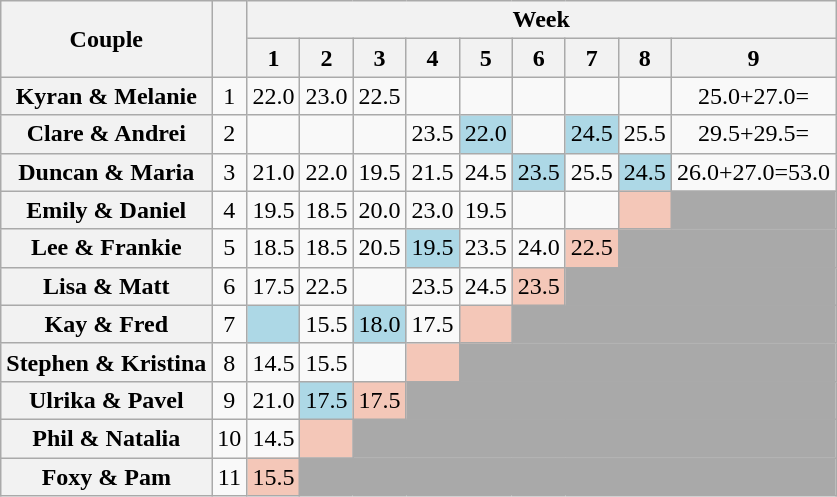<table class="wikitable sortable" style="text-align:center">
<tr>
<th scope="col" rowspan=2 style="text-align:center">Couple</th>
<th scope="col" rowspan=2 style="text-align:center"></th>
<th colspan="9" style="text-align:center">Week</th>
</tr>
<tr>
<th scope="col">1</th>
<th scope="col">2</th>
<th scope="col">3</th>
<th scope="col">4</th>
<th scope="col">5</th>
<th scope="col">6</th>
<th scope="col">7</th>
<th scope="col">8</th>
<th scope="col">9</th>
</tr>
<tr>
<th scope="row">Kyran & Melanie</th>
<td>1</td>
<td>22.0</td>
<td>23.0</td>
<td>22.5</td>
<td></td>
<td></td>
<td></td>
<td></td>
<td></td>
<td>25.0+27.0=</td>
</tr>
<tr>
<th scope="row">Clare & Andrei</th>
<td>2</td>
<td></td>
<td></td>
<td></td>
<td>23.5</td>
<td bgcolor=lightblue>22.0</td>
<td></td>
<td bgcolor=lightblue>24.5</td>
<td>25.5</td>
<td>29.5+29.5=</td>
</tr>
<tr>
<th scope="row">Duncan & Maria</th>
<td>3</td>
<td>21.0</td>
<td>22.0</td>
<td>19.5</td>
<td>21.5</td>
<td>24.5</td>
<td bgcolor=lightblue>23.5</td>
<td>25.5</td>
<td bgcolor=lightblue>24.5</td>
<td>26.0+27.0=53.0</td>
</tr>
<tr>
<th scope="row">Emily & Daniel</th>
<td>4</td>
<td>19.5</td>
<td>18.5</td>
<td>20.0</td>
<td>23.0</td>
<td>19.5</td>
<td></td>
<td></td>
<td bgcolor="f4c7b8"></td>
<td bgcolor="darkgrey"></td>
</tr>
<tr>
<th scope="row">Lee & Frankie</th>
<td>5</td>
<td>18.5</td>
<td>18.5</td>
<td>20.5</td>
<td bgcolor=lightblue>19.5</td>
<td>23.5</td>
<td>24.0</td>
<td bgcolor="f4c7b8">22.5</td>
<td colspan="2" bgcolor="darkgrey"></td>
</tr>
<tr>
<th scope="row">Lisa & Matt</th>
<td>6</td>
<td>17.5</td>
<td>22.5</td>
<td></td>
<td>23.5</td>
<td>24.5</td>
<td bgcolor="f4c7b8">23.5</td>
<td colspan="3" bgcolor="darkgrey"></td>
</tr>
<tr>
<th scope="row">Kay & Fred</th>
<td>7</td>
<td bgcolor=lightblue></td>
<td>15.5</td>
<td bgcolor=lightblue>18.0</td>
<td>17.5</td>
<td bgcolor="f4c7b8"></td>
<td colspan="4" bgcolor="darkgrey"></td>
</tr>
<tr>
<th scope="row">Stephen & Kristina</th>
<td>8</td>
<td>14.5</td>
<td>15.5</td>
<td></td>
<td bgcolor="f4c7b8"></td>
<td colspan="5" bgcolor="darkgrey"></td>
</tr>
<tr>
<th scope="row">Ulrika & Pavel</th>
<td>9</td>
<td>21.0</td>
<td bgcolor=lightblue>17.5</td>
<td bgcolor="f4c7b8">17.5</td>
<td colspan="6" bgcolor="darkgrey"></td>
</tr>
<tr>
<th scope="row">Phil & Natalia</th>
<td>10</td>
<td>14.5</td>
<td bgcolor="f4c7b8"></td>
<td colspan="7" bgcolor="darkgrey"></td>
</tr>
<tr>
<th scope="row">Foxy & Pam</th>
<td>11</td>
<td bgcolor="f4c7b8">15.5</td>
<td bgcolor=darkgrey colspan=8></td>
</tr>
</table>
